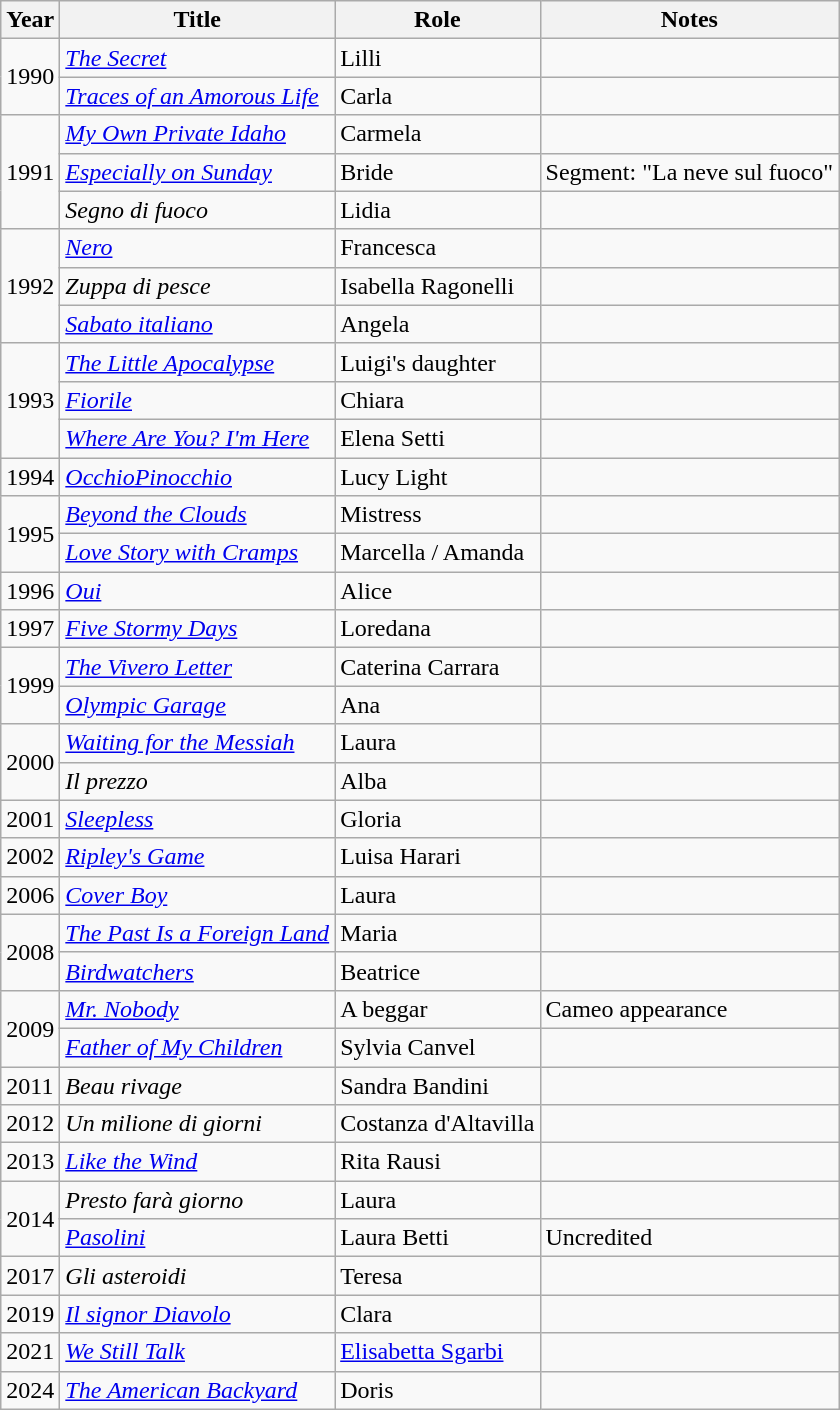<table class="wikitable sortable">
<tr>
<th>Year</th>
<th>Title</th>
<th>Role</th>
<th class="unsortable">Notes</th>
</tr>
<tr>
<td rowspan=2>1990</td>
<td><em><a href='#'>The Secret</a></em></td>
<td>Lilli</td>
<td></td>
</tr>
<tr>
<td><em><a href='#'>Traces of an Amorous Life</a></em></td>
<td>Carla</td>
<td></td>
</tr>
<tr>
<td rowspan=3>1991</td>
<td><em><a href='#'>My Own Private Idaho</a></em></td>
<td>Carmela</td>
<td></td>
</tr>
<tr>
<td><em><a href='#'>Especially on Sunday</a></em></td>
<td>Bride</td>
<td>Segment: "La neve sul fuoco"</td>
</tr>
<tr>
<td><em>Segno di fuoco</em></td>
<td>Lidia</td>
<td></td>
</tr>
<tr>
<td rowspan=3>1992</td>
<td><em><a href='#'>Nero</a></em></td>
<td>Francesca</td>
<td></td>
</tr>
<tr>
<td><em>Zuppa di pesce</em></td>
<td>Isabella Ragonelli</td>
<td></td>
</tr>
<tr>
<td><em><a href='#'>Sabato italiano</a></em></td>
<td>Angela</td>
<td></td>
</tr>
<tr>
<td rowspan=3>1993</td>
<td><em><a href='#'>The Little Apocalypse</a></em></td>
<td>Luigi's daughter</td>
<td></td>
</tr>
<tr>
<td><em><a href='#'>Fiorile</a></em></td>
<td>Chiara</td>
<td></td>
</tr>
<tr>
<td><em><a href='#'>Where Are You? I'm Here</a></em></td>
<td>Elena Setti</td>
<td></td>
</tr>
<tr>
<td>1994</td>
<td><em><a href='#'>OcchioPinocchio</a></em></td>
<td>Lucy Light</td>
<td></td>
</tr>
<tr>
<td rowspan=2>1995</td>
<td><em><a href='#'>Beyond the Clouds</a></em></td>
<td>Mistress</td>
<td></td>
</tr>
<tr>
<td><em><a href='#'>Love Story with Cramps</a></em></td>
<td>Marcella / Amanda</td>
<td></td>
</tr>
<tr>
<td>1996</td>
<td><em><a href='#'>Oui</a></em></td>
<td>Alice</td>
<td></td>
</tr>
<tr>
<td>1997</td>
<td><em><a href='#'>Five Stormy Days</a></em></td>
<td>Loredana</td>
<td></td>
</tr>
<tr>
<td rowspan=2>1999</td>
<td><em><a href='#'>The Vivero Letter</a></em></td>
<td>Caterina Carrara</td>
<td></td>
</tr>
<tr>
<td><em><a href='#'>Olympic Garage</a></em></td>
<td>Ana</td>
<td></td>
</tr>
<tr>
<td rowspan=2>2000</td>
<td><em><a href='#'>Waiting for the Messiah</a></em></td>
<td>Laura</td>
<td></td>
</tr>
<tr>
<td><em>Il prezzo</em></td>
<td>Alba</td>
<td></td>
</tr>
<tr>
<td>2001</td>
<td><em><a href='#'>Sleepless</a></em></td>
<td>Gloria</td>
<td></td>
</tr>
<tr>
<td>2002</td>
<td><em><a href='#'>Ripley's Game</a></em></td>
<td>Luisa Harari</td>
<td></td>
</tr>
<tr>
<td>2006</td>
<td><em><a href='#'>Cover Boy</a></em></td>
<td>Laura</td>
<td></td>
</tr>
<tr>
<td rowspan=2>2008</td>
<td><em><a href='#'>The Past Is a Foreign Land</a></em></td>
<td>Maria</td>
<td></td>
</tr>
<tr>
<td><em><a href='#'>Birdwatchers</a></em></td>
<td>Beatrice</td>
<td></td>
</tr>
<tr>
<td rowspan=2>2009</td>
<td><em><a href='#'>Mr. Nobody</a></em></td>
<td>A beggar</td>
<td>Cameo appearance</td>
</tr>
<tr>
<td><em><a href='#'>Father of My Children</a></em></td>
<td>Sylvia Canvel</td>
<td></td>
</tr>
<tr>
<td>2011</td>
<td><em>Beau rivage</em></td>
<td>Sandra Bandini</td>
<td></td>
</tr>
<tr>
<td>2012</td>
<td><em>Un milione di giorni</em></td>
<td>Costanza d'Altavilla</td>
<td></td>
</tr>
<tr>
<td>2013</td>
<td><em><a href='#'>Like the Wind</a></em></td>
<td>Rita Rausi</td>
<td></td>
</tr>
<tr>
<td rowspan=2>2014</td>
<td><em>Presto farà giorno</em></td>
<td>Laura</td>
<td></td>
</tr>
<tr>
<td><em><a href='#'>Pasolini</a></em></td>
<td>Laura Betti</td>
<td>Uncredited</td>
</tr>
<tr>
<td>2017</td>
<td><em>Gli asteroidi</em></td>
<td>Teresa</td>
<td></td>
</tr>
<tr>
<td>2019</td>
<td><em><a href='#'>Il signor Diavolo</a></em></td>
<td>Clara</td>
<td></td>
</tr>
<tr>
<td>2021</td>
<td><em><a href='#'>We Still Talk</a></em></td>
<td><a href='#'>Elisabetta Sgarbi</a></td>
<td></td>
</tr>
<tr>
<td>2024</td>
<td><em><a href='#'>The American Backyard</a></em></td>
<td>Doris</td>
<td></td>
</tr>
</table>
